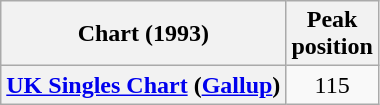<table class="wikitable plainrowheaders" style="text-align:center">
<tr>
<th>Chart (1993)</th>
<th>Peak<br>position</th>
</tr>
<tr>
<th scope="row"><a href='#'>UK Singles Chart</a> (<a href='#'>Gallup</a>)</th>
<td>115</td>
</tr>
</table>
